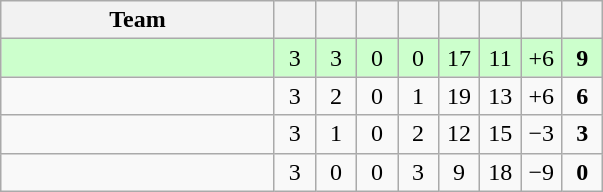<table class="wikitable" style="text-align: center;">
<tr>
<th width="175">Team</th>
<th width="20"></th>
<th width="20"></th>
<th width="20"></th>
<th width="20"></th>
<th width="20"></th>
<th width="20"></th>
<th width="20"></th>
<th width="20"></th>
</tr>
<tr style="background-color: #ccffcc;">
<td align=left></td>
<td>3</td>
<td>3</td>
<td>0</td>
<td>0</td>
<td>17</td>
<td>11</td>
<td>+6</td>
<td><strong>9</strong></td>
</tr>
<tr>
<td align=left></td>
<td>3</td>
<td>2</td>
<td>0</td>
<td>1</td>
<td>19</td>
<td>13</td>
<td>+6</td>
<td><strong>6</strong></td>
</tr>
<tr>
<td align=left></td>
<td>3</td>
<td>1</td>
<td>0</td>
<td>2</td>
<td>12</td>
<td>15</td>
<td>−3</td>
<td><strong>3</strong></td>
</tr>
<tr>
<td align=left></td>
<td>3</td>
<td>0</td>
<td>0</td>
<td>3</td>
<td>9</td>
<td>18</td>
<td>−9</td>
<td><strong>0</strong></td>
</tr>
</table>
